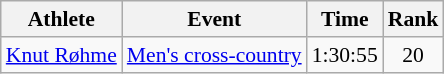<table class=wikitable style=font-size:90%;text-align:center>
<tr>
<th>Athlete</th>
<th>Event</th>
<th>Time</th>
<th>Rank</th>
</tr>
<tr align=center>
<td align=left><a href='#'>Knut Røhme</a></td>
<td align=left><a href='#'>Men's cross-country</a></td>
<td>1:30:55</td>
<td>20</td>
</tr>
</table>
